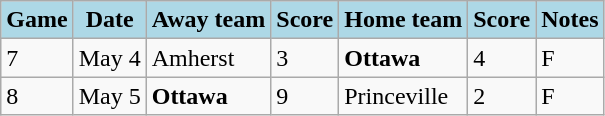<table class="wikitable">
<tr>
<th style="background:lightblue;">Game</th>
<th style="background:lightblue;">Date</th>
<th style="background:lightblue;">Away team</th>
<th style="background:lightblue;">Score</th>
<th style="background:lightblue;">Home team</th>
<th style="background:lightblue;">Score</th>
<th style="background:lightblue;">Notes</th>
</tr>
<tr>
<td>7</td>
<td>May 4</td>
<td>Amherst</td>
<td>3</td>
<td><strong>Ottawa</strong></td>
<td>4</td>
<td>F</td>
</tr>
<tr>
<td>8</td>
<td>May 5</td>
<td><strong>Ottawa</strong></td>
<td>9</td>
<td>Princeville</td>
<td>2</td>
<td>F</td>
</tr>
</table>
